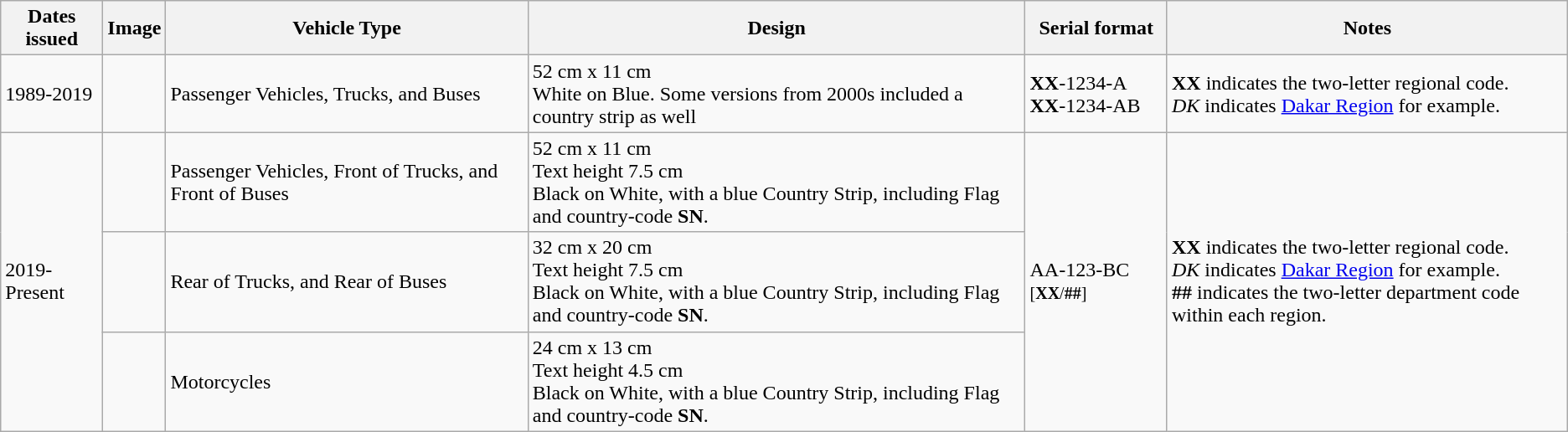<table class="wikitable">
<tr>
<th>Dates issued</th>
<th>Image</th>
<th>Vehicle Type</th>
<th>Design</th>
<th>Serial format</th>
<th>Notes</th>
</tr>
<tr>
<td>1989-2019</td>
<td><br></td>
<td>Passenger Vehicles, Trucks, and Buses</td>
<td>52 cm x 11 cm<br>White on Blue. Some versions from 2000s included a country strip as well</td>
<td><strong>XX</strong>-1234-A<br><strong>XX</strong>-1234-AB</td>
<td><strong>XX</strong> indicates the two-letter regional code.<br><em>DK</em> indicates <a href='#'>Dakar Region</a> for example.</td>
</tr>
<tr>
<td rowspan="3">2019-Present</td>
<td></td>
<td>Passenger Vehicles, Front of Trucks, and Front of Buses</td>
<td>52 cm x 11 cm<br>Text height 7.5 cm<br>Black on White, with a blue Country Strip, including Flag and country-code <strong>SN</strong>.</td>
<td rowspan="3">AA-123-BC <small>[<strong>XX</strong>/<strong>##</strong>]</small></td>
<td rowspan="3"><strong>XX</strong> indicates the two-letter regional code.<br><em>DK</em> indicates <a href='#'>Dakar Region</a> for example.<br><strong>##</strong> indicates the two-letter department code within each region.</td>
</tr>
<tr>
<td></td>
<td>Rear of Trucks, and Rear of Buses</td>
<td>32 cm x 20 cm<br>Text height 7.5 cm<br>Black on White, with a blue Country Strip, including Flag and country-code <strong>SN</strong>.</td>
</tr>
<tr>
<td></td>
<td>Motorcycles</td>
<td>24 cm x 13 cm<br>Text height 4.5 cm<br>Black on White, with a blue Country Strip, including Flag and country-code <strong>SN</strong>.</td>
</tr>
</table>
